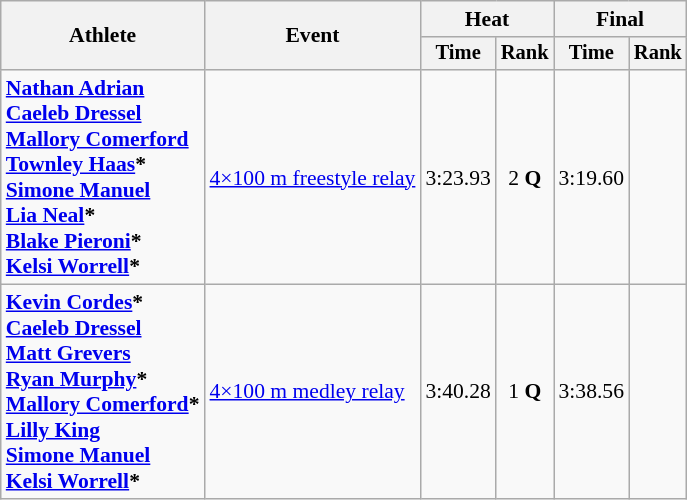<table class=wikitable style="font-size:90%">
<tr>
<th rowspan="2">Athlete</th>
<th rowspan="2">Event</th>
<th colspan="2">Heat</th>
<th colspan="2">Final</th>
</tr>
<tr style="font-size:95%">
<th>Time</th>
<th>Rank</th>
<th>Time</th>
<th>Rank</th>
</tr>
<tr align=center>
<td align=left><strong><a href='#'>Nathan Adrian</a><br><a href='#'>Caeleb Dressel</a><br><a href='#'>Mallory Comerford</a><br><a href='#'>Townley Haas</a>*<br><a href='#'>Simone Manuel</a><br><a href='#'>Lia Neal</a>*<br><a href='#'>Blake Pieroni</a>*<br><a href='#'>Kelsi Worrell</a>*</strong></td>
<td align=left><a href='#'>4×100 m freestyle relay</a></td>
<td>3:23.93</td>
<td>2 <strong>Q</strong></td>
<td>3:19.60 </td>
<td></td>
</tr>
<tr align=center>
<td align=left><strong><a href='#'>Kevin Cordes</a>*<br><a href='#'>Caeleb Dressel</a><br><a href='#'>Matt Grevers</a><br><a href='#'>Ryan Murphy</a>*<br><a href='#'>Mallory Comerford</a>*<br><a href='#'>Lilly King</a><br><a href='#'>Simone Manuel</a><br><a href='#'>Kelsi Worrell</a>*</strong></td>
<td align=left><a href='#'>4×100 m medley relay</a></td>
<td>3:40.28 </td>
<td>1 <strong>Q</strong></td>
<td>3:38.56 </td>
<td></td>
</tr>
</table>
